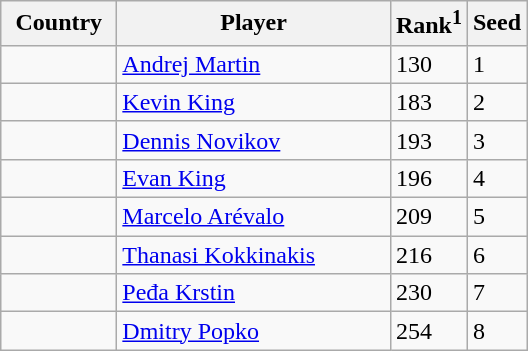<table class="sortable wikitable">
<tr>
<th width="70">Country</th>
<th width="175">Player</th>
<th>Rank<sup>1</sup></th>
<th>Seed</th>
</tr>
<tr>
<td></td>
<td><a href='#'>Andrej Martin</a></td>
<td>130</td>
<td>1</td>
</tr>
<tr>
<td></td>
<td><a href='#'>Kevin King</a></td>
<td>183</td>
<td>2</td>
</tr>
<tr>
<td></td>
<td><a href='#'>Dennis Novikov</a></td>
<td>193</td>
<td>3</td>
</tr>
<tr>
<td></td>
<td><a href='#'>Evan King</a></td>
<td>196</td>
<td>4</td>
</tr>
<tr>
<td></td>
<td><a href='#'>Marcelo Arévalo</a></td>
<td>209</td>
<td>5</td>
</tr>
<tr>
<td></td>
<td><a href='#'>Thanasi Kokkinakis</a></td>
<td>216</td>
<td>6</td>
</tr>
<tr>
<td></td>
<td><a href='#'>Peđa Krstin</a></td>
<td>230</td>
<td>7</td>
</tr>
<tr>
<td></td>
<td><a href='#'>Dmitry Popko</a></td>
<td>254</td>
<td>8</td>
</tr>
</table>
